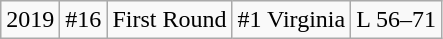<table class="wikitable">
<tr align="center">
<td>2019</td>
<td>#16</td>
<td>First Round</td>
<td>#1 Virginia</td>
<td>L 56–71</td>
</tr>
</table>
